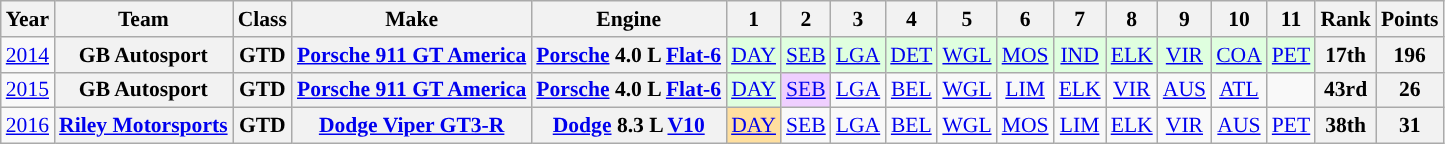<table class="wikitable" style="text-align:center; font-size:90%">
<tr>
<th>Year</th>
<th>Team</th>
<th>Class</th>
<th>Make</th>
<th>Engine</th>
<th>1</th>
<th>2</th>
<th>3</th>
<th>4</th>
<th>5</th>
<th>6</th>
<th>7</th>
<th>8</th>
<th>9</th>
<th>10</th>
<th>11</th>
<th>Rank</th>
<th>Points</th>
</tr>
<tr>
<td><a href='#'>2014</a></td>
<th>GB Autosport</th>
<th>GTD</th>
<th><a href='#'>Porsche 911 GT America</a></th>
<th><a href='#'>Porsche</a> 4.0 L <a href='#'>Flat-6</a></th>
<td style="background:#DFFFDF;"><a href='#'>DAY</a><br></td>
<td style="background:#DFFFDF;"><a href='#'>SEB</a> <br></td>
<td style="background:#DFFFDF;"><a href='#'>LGA</a> <br></td>
<td style="background:#DFFFDF;"><a href='#'>DET</a> <br></td>
<td style="background:#DFFFDF;"><a href='#'>WGL</a> <br></td>
<td style="background:#DFFFDF;"><a href='#'>MOS</a> <br></td>
<td style="background:#DFFFDF;"><a href='#'>IND</a> <br></td>
<td style="background:#DFFFDF;"><a href='#'>ELK</a><br></td>
<td style="background:#DFFFDF;"><a href='#'>VIR</a> <br></td>
<td style="background:#DFFFDF;"><a href='#'>COA</a><br></td>
<td style="background:#DFFFDF;"><a href='#'>PET</a><br></td>
<th>17th</th>
<th>196</th>
</tr>
<tr>
<td><a href='#'>2015</a></td>
<th>GB Autosport</th>
<th>GTD</th>
<th><a href='#'>Porsche 911 GT America</a></th>
<th><a href='#'>Porsche</a> 4.0 L <a href='#'>Flat-6</a></th>
<td style="background:#DFFFDF;"><a href='#'>DAY</a><br></td>
<td style="background:#EFCFFF;"><a href='#'>SEB</a><br></td>
<td style="background:#;”"><a href='#'>LGA</a><br></td>
<td style="background:#;"><a href='#'>BEL</a><br></td>
<td style="background:#;"><a href='#'>WGL</a><br></td>
<td style="background:#;"><a href='#'>LIM</a><br></td>
<td style="background:#;"><a href='#'>ELK</a><br></td>
<td style="background:#;"><a href='#'>VIR</a><br></td>
<td style="background:#;"><a href='#'>AUS</a><br></td>
<td style="background:#;"><a href='#'>ATL</a><br></td>
<td></td>
<th>43rd</th>
<th>26</th>
</tr>
<tr>
<td><a href='#'>2016</a></td>
<th><a href='#'>Riley Motorsports</a></th>
<th>GTD</th>
<th><a href='#'>Dodge Viper GT3-R</a></th>
<th><a href='#'>Dodge</a> 8.3 L <a href='#'>V10</a></th>
<td style="background:#FFDF9F;”"><a href='#'>DAY</a><br></td>
<td style="background:#;"><a href='#'>SEB</a><br></td>
<td style="background:#;"><a href='#'>LGA</a><br></td>
<td style="background:#;"><a href='#'>BEL</a><br></td>
<td style="background:#;"><a href='#'>WGL</a><br></td>
<td style="background:#;"><a href='#'>MOS</a><br></td>
<td style="background:#;"><a href='#'>LIM</a><br></td>
<td style="background:#;"><a href='#'>ELK</a><br></td>
<td style="background:#;"><a href='#'>VIR</a><br></td>
<td style="background:#;"><a href='#'>AUS</a><br></td>
<td style="background:#;"><a href='#'>PET</a><br></td>
<th>38th</th>
<th>31</th>
</tr>
</table>
